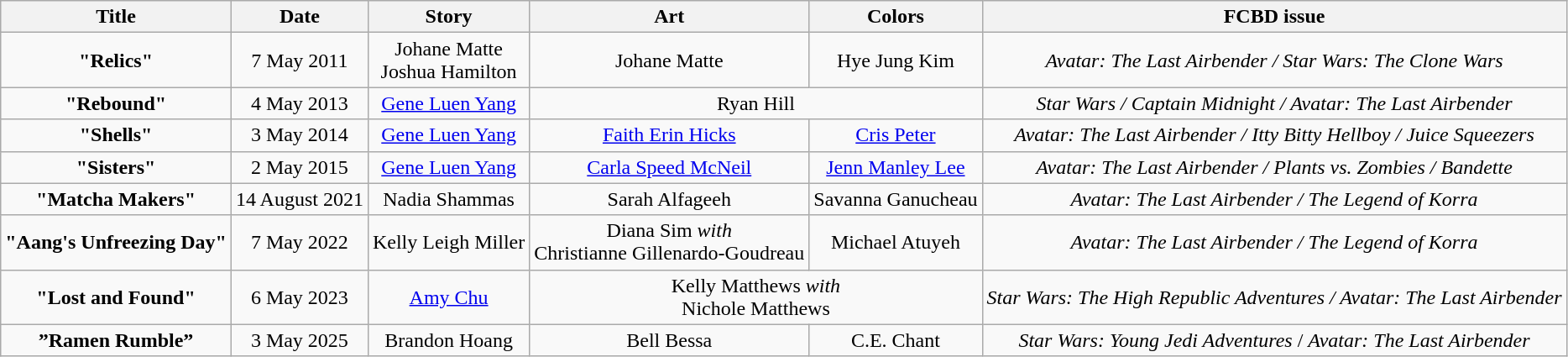<table class="wikitable" style="text-align: center">
<tr>
<th>Title</th>
<th>Date</th>
<th>Story</th>
<th>Art</th>
<th>Colors</th>
<th>FCBD issue</th>
</tr>
<tr>
<td><strong>"Relics"</strong></td>
<td>7 May 2011</td>
<td>Johane Matte<br>Joshua Hamilton</td>
<td>Johane Matte</td>
<td>Hye Jung Kim</td>
<td><em>Avatar: The Last Airbender / Star Wars: The Clone Wars</em></td>
</tr>
<tr>
<td><strong>"Rebound"</strong></td>
<td>4 May 2013</td>
<td><a href='#'>Gene Luen Yang</a></td>
<td colspan=2>Ryan Hill</td>
<td><em>Star Wars / Captain Midnight / Avatar: The Last Airbender</em></td>
</tr>
<tr>
<td><strong>"Shells"</strong></td>
<td>3 May 2014</td>
<td><a href='#'>Gene Luen Yang</a></td>
<td><a href='#'>Faith Erin Hicks</a></td>
<td><a href='#'>Cris Peter</a></td>
<td><em>Avatar: The Last Airbender / Itty Bitty Hellboy / Juice Squeezers</em></td>
</tr>
<tr>
<td><strong>"Sisters"</strong></td>
<td>2 May 2015</td>
<td><a href='#'>Gene Luen Yang</a></td>
<td><a href='#'>Carla Speed McNeil</a></td>
<td><a href='#'>Jenn Manley Lee</a></td>
<td><em>Avatar: The Last Airbender / Plants vs. Zombies / Bandette</em></td>
</tr>
<tr>
<td><strong>"Matcha Makers"</strong></td>
<td>14 August 2021</td>
<td>Nadia Shammas</td>
<td>Sarah Alfageeh</td>
<td>Savanna Ganucheau</td>
<td><em>Avatar: The Last Airbender / The Legend of Korra</em></td>
</tr>
<tr>
<td><strong>"Aang's Unfreezing Day"</strong><br></td>
<td>7 May 2022</td>
<td>Kelly Leigh Miller</td>
<td>Diana Sim <em>with</em><br>Christianne Gillenardo-Goudreau</td>
<td>Michael Atuyeh</td>
<td><em>Avatar: The Last Airbender / The Legend of Korra</em></td>
</tr>
<tr>
<td><strong>"Lost and Found"</strong><br></td>
<td>6 May 2023</td>
<td><a href='#'>Amy Chu</a></td>
<td colspan=2>Kelly Matthews <em>with</em><br>Nichole Matthews</td>
<td><em>Star Wars: The High Republic Adventures / Avatar: The Last Airbender</em></td>
</tr>
<tr>
<td><strong>”Ramen Rumble”</strong><br></td>
<td>3 May 2025</td>
<td>Brandon Hoang</td>
<td>Bell Bessa</td>
<td>C.E. Chant</td>
<td><em>Star Wars: Young Jedi Adventures</em> / <em>Avatar: The Last Airbender</em></td>
</tr>
</table>
